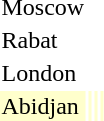<table>
<tr>
<td rowspan=2>Moscow</td>
<td rowspan=2></td>
<td rowspan=2></td>
<td></td>
</tr>
<tr>
<td></td>
</tr>
<tr>
<td rowspan=2>Rabat</td>
<td rowspan=2></td>
<td rowspan=2></td>
<td></td>
</tr>
<tr>
<td></td>
</tr>
<tr>
<td rowspan=2>London</td>
<td rowspan=2></td>
<td rowspan=2></td>
<td></td>
</tr>
<tr>
<td></td>
</tr>
<tr bgcolor=ffffcc>
<td>Abidjan</td>
<td></td>
<td></td>
<td></td>
</tr>
</table>
